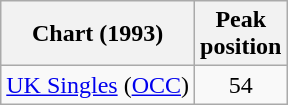<table class="wikitable sortable">
<tr>
<th>Chart (1993)</th>
<th>Peak<br>position</th>
</tr>
<tr>
<td><a href='#'>UK Singles</a> (<a href='#'>OCC</a>)</td>
<td align=center>54</td>
</tr>
</table>
